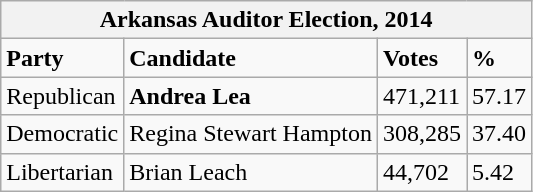<table class="wikitable">
<tr>
<th colspan="4">Arkansas Auditor Election, 2014</th>
</tr>
<tr>
<td><strong>Party</strong></td>
<td><strong>Candidate</strong></td>
<td><strong>Votes</strong></td>
<td><strong>%</strong></td>
</tr>
<tr>
<td>Republican</td>
<td><strong>Andrea Lea</strong></td>
<td>471,211</td>
<td>57.17</td>
</tr>
<tr>
<td>Democratic</td>
<td>Regina Stewart Hampton</td>
<td>308,285</td>
<td>37.40</td>
</tr>
<tr>
<td>Libertarian</td>
<td>Brian Leach</td>
<td>44,702</td>
<td>5.42</td>
</tr>
</table>
